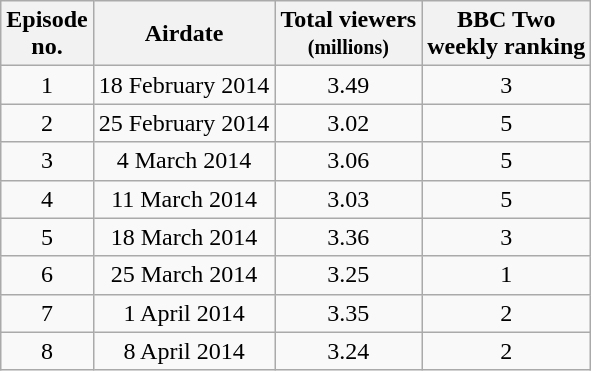<table class="wikitable" style="text-align:center;">
<tr>
<th>Episode<br>no.</th>
<th>Airdate</th>
<th>Total viewers<br><small>(millions)</small></th>
<th>BBC Two<br>weekly ranking</th>
</tr>
<tr>
<td>1</td>
<td>18 February 2014</td>
<td>3.49</td>
<td>3</td>
</tr>
<tr>
<td>2</td>
<td>25 February 2014</td>
<td>3.02</td>
<td>5</td>
</tr>
<tr>
<td>3</td>
<td>4 March 2014</td>
<td>3.06</td>
<td>5</td>
</tr>
<tr>
<td>4</td>
<td>11 March 2014</td>
<td>3.03</td>
<td>5</td>
</tr>
<tr>
<td>5</td>
<td>18 March 2014</td>
<td>3.36</td>
<td>3</td>
</tr>
<tr>
<td>6</td>
<td>25 March 2014</td>
<td>3.25</td>
<td>1</td>
</tr>
<tr>
<td>7</td>
<td>1 April 2014</td>
<td>3.35</td>
<td>2</td>
</tr>
<tr>
<td>8</td>
<td>8 April 2014</td>
<td>3.24</td>
<td>2</td>
</tr>
</table>
